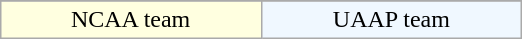<table class="wikitable" style="margin:1em auto; text-align:center;">
<tr>
</tr>
<tr>
<td style="background:#FFFFE0;" width="25%">NCAA team</td>
<td style="background:#F0F8FF;" width="25%">UAAP team</td>
</tr>
</table>
